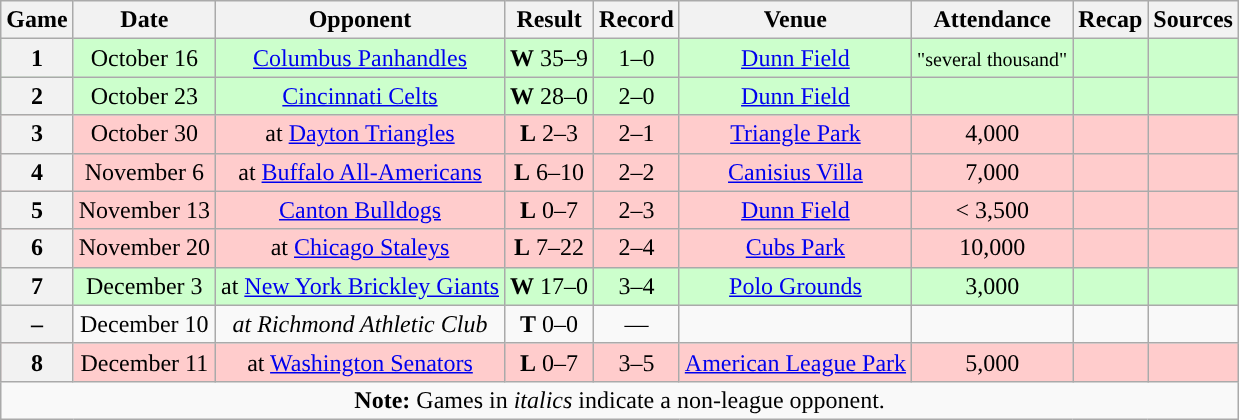<table class="wikitable" style="text-align:center">
<tr>
<th>Game</th>
<th>Date</th>
<th>Opponent</th>
<th>Result</th>
<th>Record</th>
<th>Venue</th>
<th>Attendance</th>
<th>Recap</th>
<th>Sources</th>
</tr>
<tr style="background:#cfc">
<th>1</th>
<td>October 16</td>
<td><a href='#'>Columbus Panhandles</a></td>
<td><strong>W</strong> 35–9</td>
<td>1–0</td>
<td><a href='#'>Dunn Field</a></td>
<td><small>"several thousand"</small></td>
<td></td>
<td></td>
</tr>
<tr style="background:#cfc">
<th>2</th>
<td>October 23</td>
<td><a href='#'>Cincinnati Celts</a></td>
<td><strong>W</strong> 28–0</td>
<td>2–0</td>
<td><a href='#'>Dunn Field</a></td>
<td></td>
<td></td>
<td></td>
</tr>
<tr style="background:#fcc">
<th>3</th>
<td>October 30</td>
<td>at <a href='#'>Dayton Triangles</a></td>
<td><strong>L</strong> 2–3</td>
<td>2–1</td>
<td><a href='#'>Triangle Park</a></td>
<td>4,000</td>
<td></td>
<td></td>
</tr>
<tr style="background:#fcc">
<th>4</th>
<td>November 6</td>
<td>at <a href='#'>Buffalo All-Americans</a></td>
<td><strong>L</strong> 6–10</td>
<td>2–2</td>
<td><a href='#'>Canisius Villa</a></td>
<td>7,000</td>
<td></td>
<td></td>
</tr>
<tr style="background:#fcc">
<th>5</th>
<td>November 13</td>
<td><a href='#'>Canton Bulldogs</a></td>
<td><strong>L</strong> 0–7</td>
<td>2–3</td>
<td><a href='#'>Dunn Field</a></td>
<td>< 3,500</td>
<td></td>
<td></td>
</tr>
<tr style="background:#fcc">
<th>6</th>
<td>November 20</td>
<td>at <a href='#'>Chicago Staleys</a></td>
<td><strong>L</strong> 7–22</td>
<td>2–4</td>
<td><a href='#'>Cubs Park</a></td>
<td>10,000</td>
<td></td>
<td></td>
</tr>
<tr style="background:#cfc">
<th>7</th>
<td>December 3</td>
<td>at <a href='#'>New York Brickley Giants</a></td>
<td><strong>W</strong> 17–0</td>
<td>3–4</td>
<td><a href='#'>Polo Grounds</a></td>
<td>3,000</td>
<td></td>
<td></td>
</tr>
<tr>
<th>–</th>
<td>December 10</td>
<td><em>at Richmond Athletic Club</em></td>
<td><strong>T</strong> 0–0</td>
<td>—</td>
<td></td>
<td></td>
<td></td>
<td></td>
</tr>
<tr style="background:#fcc">
<th>8</th>
<td>December 11</td>
<td>at <a href='#'>Washington Senators</a></td>
<td><strong>L</strong> 0–7</td>
<td>3–5</td>
<td><a href='#'>American League Park</a></td>
<td>5,000</td>
<td></td>
<td></td>
</tr>
<tr>
<td colspan="10"><strong>Note:</strong> Games in <em>italics</em> indicate a non-league opponent.</td>
</tr>
</table>
